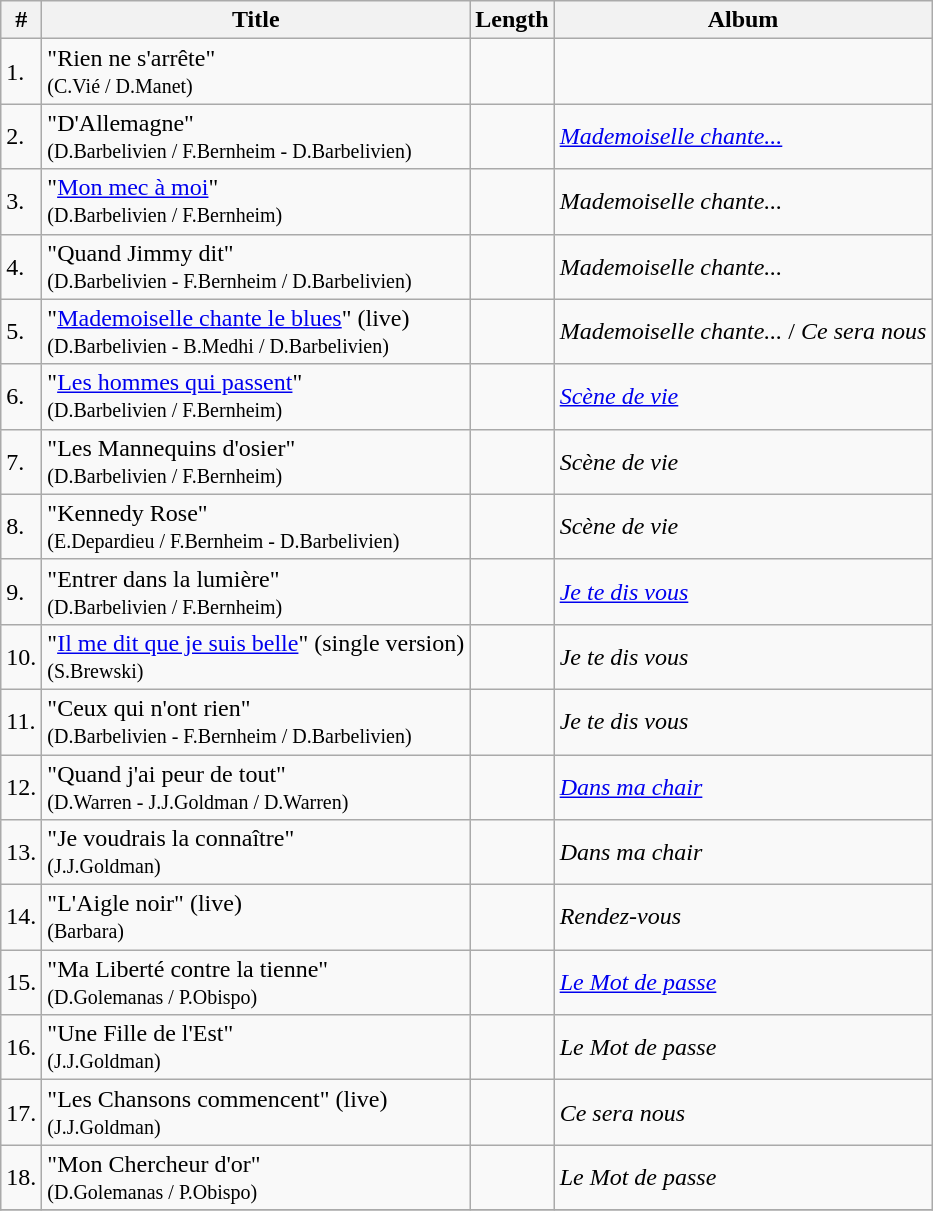<table class="wikitable" size=80%>
<tr>
<th>#</th>
<th>Title</th>
<th>Length</th>
<th>Album</th>
</tr>
<tr>
<td>1.</td>
<td>"Rien ne s'arrête" <br><small>(C.Vié / D.Manet)</small></td>
<td></td>
<td></td>
</tr>
<tr>
<td>2.</td>
<td>"D'Allemagne" <br><small>(D.Barbelivien / F.Bernheim - D.Barbelivien)</small></td>
<td></td>
<td><em><a href='#'>Mademoiselle chante...</a></em></td>
</tr>
<tr>
<td>3.</td>
<td>"<a href='#'>Mon mec à moi</a>" <br><small>(D.Barbelivien / F.Bernheim)</small></td>
<td></td>
<td><em>Mademoiselle chante...</em></td>
</tr>
<tr>
<td>4.</td>
<td>"Quand Jimmy dit" <br><small>(D.Barbelivien - F.Bernheim / D.Barbelivien)</small></td>
<td></td>
<td><em>Mademoiselle chante...</em></td>
</tr>
<tr>
<td>5.</td>
<td>"<a href='#'>Mademoiselle chante le blues</a>" (live) <br><small>(D.Barbelivien - B.Medhi / D.Barbelivien)</small></td>
<td></td>
<td><em>Mademoiselle chante...</em> / <em>Ce sera nous</em></td>
</tr>
<tr>
<td>6.</td>
<td>"<a href='#'>Les hommes qui passent</a>" <br><small>(D.Barbelivien / F.Bernheim)</small></td>
<td></td>
<td><em><a href='#'>Scène de vie</a></em></td>
</tr>
<tr>
<td>7.</td>
<td>"Les Mannequins d'osier" <br><small>(D.Barbelivien / F.Bernheim)</small></td>
<td></td>
<td><em>Scène de vie</em></td>
</tr>
<tr>
<td>8.</td>
<td>"Kennedy Rose" <br><small>(E.Depardieu / F.Bernheim - D.Barbelivien)</small></td>
<td></td>
<td><em>Scène de vie</em></td>
</tr>
<tr>
<td>9.</td>
<td>"Entrer dans la lumière" <br><small>(D.Barbelivien / F.Bernheim)</small></td>
<td></td>
<td><em><a href='#'>Je te dis vous</a></em></td>
</tr>
<tr>
<td>10.</td>
<td>"<a href='#'>Il me dit que je suis belle</a>" (single version) <br><small>(S.Brewski)</small></td>
<td></td>
<td><em>Je te dis vous</em></td>
</tr>
<tr>
<td>11.</td>
<td>"Ceux qui n'ont rien" <br><small>(D.Barbelivien - F.Bernheim / D.Barbelivien)</small></td>
<td></td>
<td><em>Je te dis vous</em></td>
</tr>
<tr>
<td>12.</td>
<td>"Quand j'ai peur de tout" <br><small>(D.Warren - J.J.Goldman / D.Warren)</small></td>
<td></td>
<td><em><a href='#'>Dans ma chair</a></em></td>
</tr>
<tr>
<td>13.</td>
<td>"Je voudrais la connaître" <br><small>(J.J.Goldman)</small></td>
<td></td>
<td><em>Dans ma chair</em></td>
</tr>
<tr>
<td>14.</td>
<td>"L'Aigle noir" (live) <br><small>(Barbara)</small></td>
<td></td>
<td><em>Rendez-vous</em></td>
</tr>
<tr>
<td>15.</td>
<td>"Ma Liberté contre la tienne" <br><small>(D.Golemanas / P.Obispo)</small></td>
<td></td>
<td><em><a href='#'>Le Mot de passe</a></em></td>
</tr>
<tr>
<td>16.</td>
<td>"Une Fille de l'Est" <br><small>(J.J.Goldman)</small></td>
<td></td>
<td><em>Le Mot de passe</em></td>
</tr>
<tr>
<td>17.</td>
<td>"Les Chansons commencent" (live) <br><small>(J.J.Goldman)</small></td>
<td></td>
<td><em>Ce sera nous</em></td>
</tr>
<tr>
<td>18.</td>
<td>"Mon Chercheur d'or" <br><small>(D.Golemanas / P.Obispo)</small></td>
<td></td>
<td><em>Le Mot de passe</em></td>
</tr>
<tr>
</tr>
</table>
